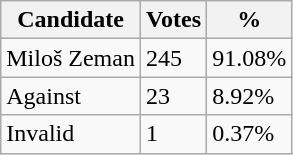<table class="wikitable">
<tr>
<th>Candidate</th>
<th>Votes</th>
<th>%</th>
</tr>
<tr>
<td>Miloš Zeman</td>
<td>245</td>
<td>91.08%</td>
</tr>
<tr>
<td>Against</td>
<td>23</td>
<td>8.92%</td>
</tr>
<tr>
<td>Invalid</td>
<td>1</td>
<td>0.37%</td>
</tr>
</table>
